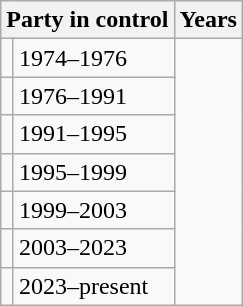<table class="wikitable">
<tr>
<th colspan="2">Party in control</th>
<th>Years</th>
</tr>
<tr>
<td></td>
<td>1974–1976</td>
</tr>
<tr>
<td></td>
<td>1976–1991</td>
</tr>
<tr>
<td></td>
<td>1991–1995</td>
</tr>
<tr>
<td></td>
<td>1995–1999</td>
</tr>
<tr>
<td></td>
<td>1999–2003</td>
</tr>
<tr>
<td></td>
<td>2003–2023</td>
</tr>
<tr>
<td></td>
<td>2023–present</td>
</tr>
</table>
